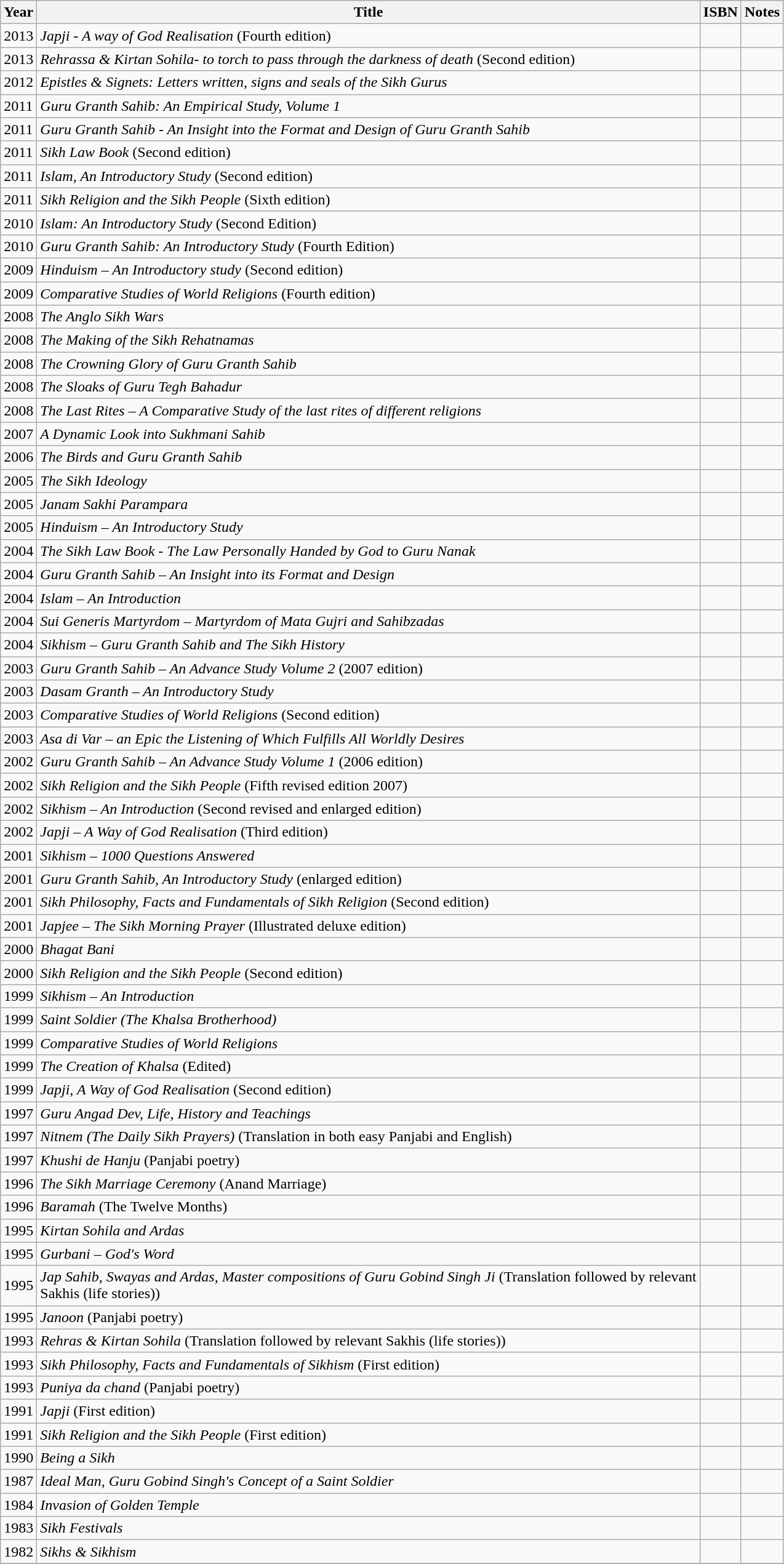<table class="wikitable sortable plainrowheaders">
<tr>
<th>Year</th>
<th>Title</th>
<th class="unsortable">ISBN</th>
<th class="unsortable">Notes</th>
</tr>
<tr>
<td>2013</td>
<td><em>Japji - A way of God Realisation</em> (Fourth edition)</td>
<td></td>
<td></td>
</tr>
<tr>
<td>2013</td>
<td><em>Rehrassa & Kirtan Sohila- to torch to pass through the darkness of death</em> (Second edition)</td>
<td></td>
<td></td>
</tr>
<tr>
<td>2012</td>
<td><em>Epistles & Signets: Letters written, signs and seals of the Sikh Gurus</em></td>
<td></td>
<td></td>
</tr>
<tr>
<td>2011</td>
<td><em>Guru Granth Sahib: An Empirical Study, Volume 1</em></td>
<td></td>
<td></td>
</tr>
<tr>
<td>2011</td>
<td><em>Guru Granth Sahib - An Insight into the Format and Design of Guru Granth Sahib</em></td>
<td></td>
<td></td>
</tr>
<tr>
<td>2011</td>
<td><em>Sikh Law Book</em> (Second edition)</td>
<td></td>
<td></td>
</tr>
<tr>
<td>2011</td>
<td><em>Islam, An Introductory Study</em> (Second edition)</td>
<td></td>
<td></td>
</tr>
<tr>
<td>2011</td>
<td><em>Sikh Religion and the Sikh People</em> (Sixth edition)</td>
<td></td>
<td></td>
</tr>
<tr>
<td>2010</td>
<td><em>Islam: An Introductory Study</em> (Second Edition)</td>
<td></td>
<td></td>
</tr>
<tr>
<td>2010</td>
<td><em>Guru Granth Sahib: An Introductory Study</em> (Fourth Edition)</td>
<td></td>
<td></td>
</tr>
<tr>
<td>2009</td>
<td><em>Hinduism – An Introductory study</em> (Second edition)</td>
<td></td>
<td></td>
</tr>
<tr>
<td>2009</td>
<td><em>Comparative Studies of World Religions</em> (Fourth edition)</td>
<td></td>
<td></td>
</tr>
<tr>
<td>2008</td>
<td><em>The Anglo Sikh Wars</em></td>
<td></td>
<td></td>
</tr>
<tr>
<td>2008</td>
<td><em>The Making of the Sikh Rehatnamas</em></td>
<td></td>
<td></td>
</tr>
<tr>
<td>2008</td>
<td><em>The Crowning Glory of Guru Granth Sahib</em></td>
<td></td>
<td></td>
</tr>
<tr>
<td>2008</td>
<td><em>The Sloaks of Guru Tegh Bahadur</em></td>
<td></td>
<td></td>
</tr>
<tr>
<td>2008</td>
<td><em>The Last Rites – A Comparative Study of the last rites of different religions</em></td>
<td></td>
<td></td>
</tr>
<tr>
<td>2007</td>
<td><em>A Dynamic Look into Sukhmani Sahib</em></td>
<td></td>
<td></td>
</tr>
<tr>
<td>2006</td>
<td><em>The Birds and Guru Granth Sahib</em></td>
<td></td>
<td></td>
</tr>
<tr>
<td>2005</td>
<td><em>The Sikh Ideology</em></td>
<td></td>
<td></td>
</tr>
<tr>
<td>2005</td>
<td><em>Janam Sakhi Parampara</em></td>
<td></td>
<td></td>
</tr>
<tr>
<td>2005</td>
<td><em>Hinduism – An Introductory Study</em></td>
<td></td>
<td></td>
</tr>
<tr>
<td>2004</td>
<td><em>The Sikh Law Book  - The Law Personally Handed by God to Guru Nanak</em></td>
<td></td>
<td></td>
</tr>
<tr>
<td>2004</td>
<td><em>Guru Granth Sahib – An Insight into its Format and Design</em></td>
<td></td>
<td></td>
</tr>
<tr>
<td>2004</td>
<td><em>Islam – An Introduction</em></td>
<td></td>
<td></td>
</tr>
<tr>
<td>2004</td>
<td><em>Sui Generis Martyrdom – Martyrdom of Mata Gujri and Sahibzadas</em></td>
<td></td>
<td></td>
</tr>
<tr>
<td>2004</td>
<td><em>Sikhism – Guru Granth Sahib and The Sikh History</em></td>
<td></td>
<td></td>
</tr>
<tr>
<td>2003</td>
<td><em>Guru Granth Sahib – An Advance Study Volume 2</em> (2007 edition)</td>
<td></td>
<td></td>
</tr>
<tr>
<td>2003</td>
<td><em>Dasam Granth – An Introductory Study</em></td>
<td></td>
<td></td>
</tr>
<tr>
<td>2003</td>
<td><em>Comparative Studies of World Religions</em> (Second edition)</td>
<td></td>
<td></td>
</tr>
<tr>
<td>2003</td>
<td><em>Asa di Var – an Epic the Listening of Which Fulfills All Worldly Desires</em></td>
<td></td>
<td></td>
</tr>
<tr>
<td>2002</td>
<td><em>Guru Granth Sahib – An Advance Study Volume 1</em> (2006 edition)</td>
<td></td>
<td></td>
</tr>
<tr>
<td>2002</td>
<td><em>Sikh Religion and the Sikh People</em> (Fifth revised edition 2007)</td>
<td></td>
<td></td>
</tr>
<tr>
<td>2002</td>
<td><em>Sikhism – An Introduction</em> (Second revised and enlarged edition)</td>
<td></td>
<td></td>
</tr>
<tr>
<td>2002</td>
<td><em>Japji – A Way of God Realisation</em> (Third edition)</td>
<td></td>
<td></td>
</tr>
<tr>
<td>2001</td>
<td><em>Sikhism – 1000 Questions Answered</em></td>
<td></td>
<td></td>
</tr>
<tr>
<td>2001</td>
<td><em>Guru Granth Sahib, An Introductory Study</em>  (enlarged edition)</td>
<td></td>
<td></td>
</tr>
<tr>
<td>2001</td>
<td><em>Sikh Philosophy, Facts and Fundamentals of Sikh Religion</em> (Second edition)</td>
<td></td>
<td></td>
</tr>
<tr>
<td>2001</td>
<td><em>Japjee – The Sikh Morning Prayer</em> (Illustrated deluxe edition)</td>
<td></td>
<td></td>
</tr>
<tr>
<td>2000</td>
<td><em>Bhagat Bani</em></td>
<td></td>
<td></td>
</tr>
<tr>
<td>2000</td>
<td><em>Sikh Religion and the Sikh People</em> (Second edition)</td>
<td></td>
<td></td>
</tr>
<tr>
<td>1999</td>
<td><em>Sikhism – An Introduction</em></td>
<td></td>
<td></td>
</tr>
<tr>
<td>1999</td>
<td><em>Saint Soldier (The Khalsa Brotherhood)</em></td>
<td></td>
<td></td>
</tr>
<tr>
<td>1999</td>
<td><em>Comparative Studies of World Religions</em></td>
<td></td>
<td></td>
</tr>
<tr>
<td>1999</td>
<td><em>The Creation of Khalsa</em> (Edited)</td>
<td></td>
<td></td>
</tr>
<tr>
<td>1999</td>
<td><em>Japji, A Way of God Realisation</em>  (Second edition)</td>
<td></td>
<td></td>
</tr>
<tr>
<td>1997</td>
<td><em>Guru Angad Dev, Life, History and Teachings</em></td>
<td></td>
<td></td>
</tr>
<tr>
<td>1997</td>
<td><em>Nitnem (The Daily Sikh Prayers)</em> (Translation in both easy Panjabi and English)</td>
<td></td>
<td></td>
</tr>
<tr>
<td>1997</td>
<td><em>Khushi de Hanju</em> (Panjabi poetry)</td>
<td></td>
<td></td>
</tr>
<tr>
<td>1996</td>
<td><em>The Sikh Marriage Ceremony</em> (Anand Marriage)</td>
<td></td>
<td></td>
</tr>
<tr>
<td>1996</td>
<td><em>Baramah</em> (The Twelve Months)</td>
<td></td>
<td></td>
</tr>
<tr>
<td>1995</td>
<td><em>Kirtan Sohila and Ardas</em></td>
<td></td>
<td></td>
</tr>
<tr>
<td>1995</td>
<td><em>Gurbani – God's Word</em></td>
<td></td>
<td></td>
</tr>
<tr>
<td>1995</td>
<td><em>Jap Sahib, Swayas and Ardas, Master compositions of Guru Gobind Singh Ji</em> (Translation followed by relevant<br>Sakhis (life stories))</td>
<td></td>
<td></td>
</tr>
<tr>
<td>1995</td>
<td><em>Janoon</em> (Panjabi poetry)</td>
<td></td>
<td></td>
</tr>
<tr>
<td>1993</td>
<td><em>Rehras & Kirtan Sohila</em> (Translation followed by relevant Sakhis (life stories))</td>
<td></td>
<td></td>
</tr>
<tr>
<td>1993</td>
<td><em>Sikh Philosophy, Facts and Fundamentals of Sikhism</em> (First edition)</td>
<td></td>
<td></td>
</tr>
<tr>
<td>1993</td>
<td><em>Puniya da chand</em> (Panjabi poetry)</td>
<td></td>
<td></td>
</tr>
<tr>
<td>1991</td>
<td><em>Japji</em> (First edition)</td>
<td></td>
<td></td>
</tr>
<tr>
<td>1991</td>
<td><em>Sikh Religion and the Sikh People</em> (First edition)</td>
<td></td>
<td></td>
</tr>
<tr>
<td>1990</td>
<td><em>Being a Sikh</em></td>
<td></td>
<td></td>
</tr>
<tr>
<td>1987</td>
<td><em>Ideal Man, Guru Gobind Singh's Concept of a Saint Soldier</em></td>
<td></td>
<td></td>
</tr>
<tr>
<td>1984</td>
<td><em>Invasion of Golden Temple</em></td>
<td></td>
<td></td>
</tr>
<tr>
<td>1983</td>
<td><em>Sikh Festivals</em></td>
<td></td>
<td></td>
</tr>
<tr>
<td>1982</td>
<td><em>Sikhs & Sikhism</em></td>
<td></td>
<td></td>
</tr>
<tr>
</tr>
</table>
